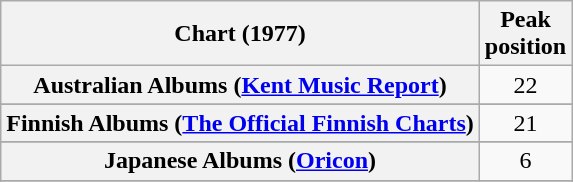<table class="wikitable sortable plainrowheaders">
<tr>
<th>Chart (1977)</th>
<th>Peak<br>position</th>
</tr>
<tr>
<th scope="row">Australian Albums (<a href='#'>Kent Music Report</a>)</th>
<td align="center">22</td>
</tr>
<tr>
</tr>
<tr>
</tr>
<tr>
<th scope="row">Finnish Albums (<a href='#'>The Official Finnish Charts</a>)</th>
<td align="center">21</td>
</tr>
<tr>
</tr>
<tr>
<th scope="row">Japanese Albums (<a href='#'>Oricon</a>)</th>
<td align="center">6</td>
</tr>
<tr>
</tr>
<tr>
</tr>
<tr>
</tr>
<tr>
</tr>
</table>
